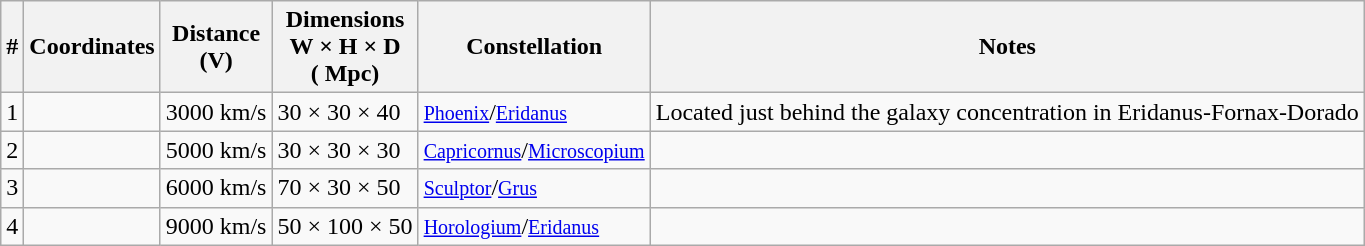<table class="wikitable sortable">
<tr>
<th>#</th>
<th>Coordinates</th>
<th>Distance<br> (V)</th>
<th>Dimensions <br> W × H × D <br> ( Mpc)</th>
<th>Constellation</th>
<th>Notes</th>
</tr>
<tr>
<td>1</td>
<td> </td>
<td>3000 km/s</td>
<td>30 × 30 × 40</td>
<td><small><a href='#'>Phoenix</a></small>/<small><a href='#'>Eridanus</a></small></td>
<td>Located just behind the galaxy concentration in Eridanus-Fornax-Dorado</td>
</tr>
<tr>
<td>2</td>
<td> </td>
<td>5000 km/s</td>
<td>30 × 30 × 30</td>
<td><small><a href='#'>Capricornus</a></small>/<small><a href='#'>Microscopium</a></small></td>
<td></td>
</tr>
<tr>
<td>3</td>
<td> </td>
<td>6000 km/s</td>
<td>70 × 30 × 50</td>
<td><small><a href='#'>Sculptor</a></small>/<small><a href='#'>Grus</a></small></td>
<td></td>
</tr>
<tr>
<td>4</td>
<td> </td>
<td>9000 km/s</td>
<td>50 × 100 × 50</td>
<td><small><a href='#'>Horologium</a></small>/<small><a href='#'>Eridanus</a></small></td>
<td></td>
</tr>
</table>
